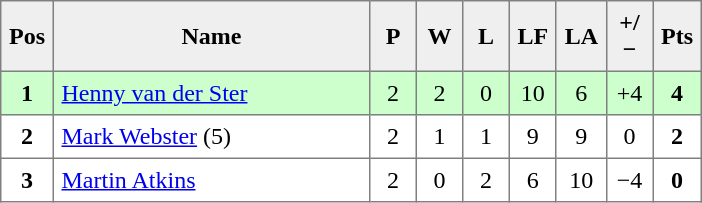<table style=border-collapse:collapse border=1 cellspacing=0 cellpadding=5>
<tr align=center bgcolor=#efefef>
<th width=20>Pos</th>
<th width=200>Name</th>
<th width=20>P</th>
<th width=20>W</th>
<th width=20>L</th>
<th width=20>LF</th>
<th width=20>LA</th>
<th width=20>+/−</th>
<th width=20>Pts</th>
</tr>
<tr align=center style="background: #ccffcc;">
<td><strong>1</strong></td>
<td align="left"> <a href='#'>Henny van der Ster</a></td>
<td>2</td>
<td>2</td>
<td>0</td>
<td>10</td>
<td>6</td>
<td>+4</td>
<td><strong>4</strong></td>
</tr>
<tr align=center>
<td><strong>2</strong></td>
<td align="left"> <a href='#'>Mark Webster</a> (5)</td>
<td>2</td>
<td>1</td>
<td>1</td>
<td>9</td>
<td>9</td>
<td>0</td>
<td><strong>2</strong></td>
</tr>
<tr align=center>
<td><strong>3</strong></td>
<td align="left"> <a href='#'>Martin Atkins</a></td>
<td>2</td>
<td>0</td>
<td>2</td>
<td>6</td>
<td>10</td>
<td>−4</td>
<td><strong>0</strong></td>
</tr>
</table>
